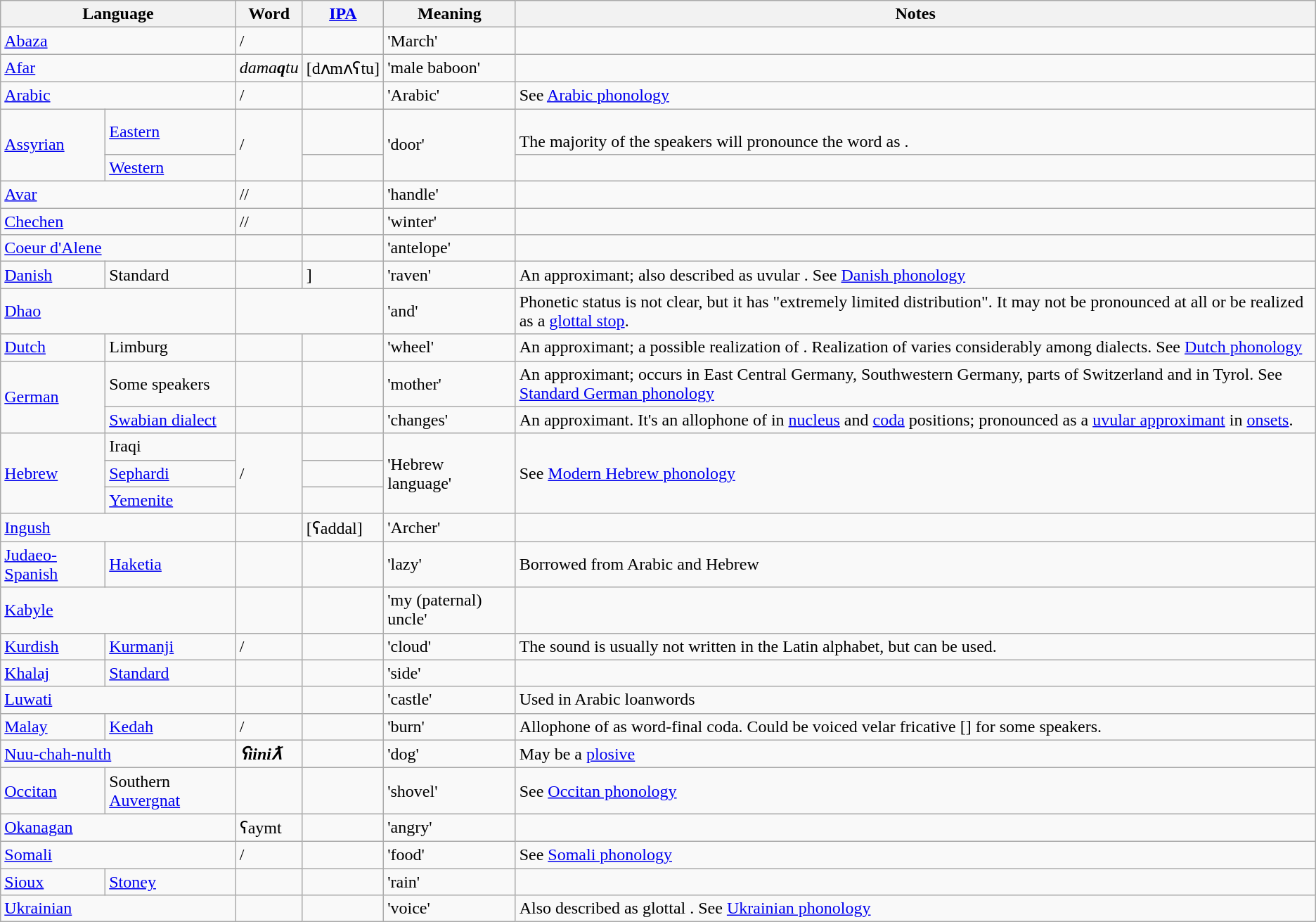<table class="wikitable">
<tr>
<th colspan="2">Language</th>
<th>Word</th>
<th><a href='#'>IPA</a></th>
<th>Meaning</th>
<th>Notes</th>
</tr>
<tr>
<td colspan="2"><a href='#'>Abaza</a></td>
<td>/</td>
<td></td>
<td>'March'</td>
<td></td>
</tr>
<tr>
<td colspan="2"><a href='#'>Afar</a></td>
<td><em>dama<strong>q</strong>tu</em></td>
<td>[dʌmʌʕtu]</td>
<td>'male baboon'</td>
<td></td>
</tr>
<tr>
<td colspan=2><a href='#'>Arabic</a></td>
<td>/</td>
<td></td>
<td>'Arabic'</td>
<td>See <a href='#'>Arabic phonology</a></td>
</tr>
<tr>
<td rowspan=2><a href='#'>Assyrian</a></td>
<td><a href='#'>Eastern</a></td>
<td rowspan=2>/</td>
<td></td>
<td rowspan=2>'door'</td>
<td><br>The majority of the speakers will pronounce the word as .</td>
</tr>
<tr>
<td><a href='#'>Western</a></td>
<td></td>
<td></td>
</tr>
<tr>
<td colspan="2"><a href='#'>Avar</a></td>
<td>//</td>
<td></td>
<td>'handle'</td>
<td></td>
</tr>
<tr>
<td colspan="2"><a href='#'>Chechen</a></td>
<td>//</td>
<td></td>
<td>'winter'</td>
<td></td>
</tr>
<tr>
<td colspan="2"><a href='#'>Coeur d'Alene</a></td>
<td></td>
<td></td>
<td>'antelope'</td>
<td></td>
</tr>
<tr>
<td><a href='#'>Danish</a></td>
<td>Standard</td>
<td></td>
<td>]</td>
<td>'raven'</td>
<td>An approximant; also described as uvular . See <a href='#'>Danish phonology</a></td>
</tr>
<tr>
<td colspan="2"><a href='#'>Dhao</a></td>
<td colspan="2"></td>
<td>'and'</td>
<td>Phonetic status is not clear, but it has "extremely limited distribution". It may not be pronounced at all or be realized as a <a href='#'>glottal stop</a>.</td>
</tr>
<tr>
<td><a href='#'>Dutch</a></td>
<td>Limburg</td>
<td></td>
<td></td>
<td>'wheel'</td>
<td>An approximant; a possible realization of . Realization of  varies considerably among dialects. See <a href='#'>Dutch phonology</a></td>
</tr>
<tr>
<td rowspan="2"><a href='#'>German</a></td>
<td>Some speakers</td>
<td></td>
<td></td>
<td>'mother'</td>
<td>An approximant; occurs in East Central Germany, Southwestern Germany, parts of Switzerland and in Tyrol. See <a href='#'>Standard German phonology</a></td>
</tr>
<tr>
<td><a href='#'>Swabian dialect</a></td>
<td></td>
<td></td>
<td>'changes'</td>
<td>An approximant. It's an allophone of  in <a href='#'>nucleus</a> and <a href='#'>coda</a> positions; pronounced as a <a href='#'>uvular approximant</a> in <a href='#'>onsets</a>.</td>
</tr>
<tr>
<td rowspan="3"><a href='#'>Hebrew</a></td>
<td>Iraqi</td>
<td rowspan="3">/</td>
<td></td>
<td rowspan="3">'Hebrew language'</td>
<td rowspan="3">See <a href='#'>Modern Hebrew phonology</a></td>
</tr>
<tr>
<td><a href='#'>Sephardi</a></td>
<td></td>
</tr>
<tr>
<td><a href='#'>Yemenite</a></td>
<td></td>
</tr>
<tr>
<td colspan="2"><a href='#'>Ingush</a></td>
<td></td>
<td>[ʕaddal]</td>
<td>'Archer'</td>
<td></td>
</tr>
<tr>
<td><a href='#'>Judaeo-Spanish</a></td>
<td><a href='#'>Haketia</a></td>
<td></td>
<td></td>
<td>'lazy'</td>
<td>Borrowed from Arabic and Hebrew</td>
</tr>
<tr>
<td colspan="2"><a href='#'>Kabyle</a></td>
<td></td>
<td></td>
<td>'my (paternal) uncle'</td>
<td></td>
</tr>
<tr>
<td><a href='#'>Kurdish</a></td>
<td><a href='#'>Kurmanji</a></td>
<td>/</td>
<td></td>
<td>'cloud'</td>
<td>The sound is usually not written in the Latin alphabet, but  can be used.</td>
</tr>
<tr>
<td><a href='#'>Khalaj</a></td>
<td><a href='#'>Standard</a></td>
<td></td>
<td></td>
<td>'side'</td>
<td></td>
</tr>
<tr>
<td colspan=2><a href='#'>Luwati</a></td>
<td></td>
<td></td>
<td>'castle'</td>
<td>Used in Arabic loanwords</td>
</tr>
<tr>
<td><a href='#'>Malay</a></td>
<td><a href='#'>Kedah</a></td>
<td>/</td>
<td></td>
<td>'burn'</td>
<td>Allophone of  as word-final coda. Could be voiced velar fricative [] for some speakers.</td>
</tr>
<tr>
<td colspan="2"><a href='#'>Nuu-chah-nulth</a></td>
<td><strong><em>ʕ<strong>iiniƛ<em></td>
<td></td>
<td>'dog'</td>
<td>May be a <a href='#'>plosive</a> </td>
</tr>
<tr>
<td><a href='#'>Occitan</a></td>
<td>Southern <a href='#'>Auvergnat</a></td>
<td></td>
<td></td>
<td>'shovel'</td>
<td>See <a href='#'>Occitan phonology</a></td>
</tr>
<tr>
<td colspan="2"><a href='#'>Okanagan</a></td>
<td></em></strong>ʕ</strong>aymt</em></td>
<td></td>
<td>'angry'</td>
<td></td>
</tr>
<tr>
<td colspan="2"><a href='#'>Somali</a></td>
<td>/</td>
<td></td>
<td>'food'</td>
<td>See <a href='#'>Somali phonology</a></td>
</tr>
<tr>
<td><a href='#'>Sioux</a></td>
<td><a href='#'>Stoney</a></td>
<td></td>
<td></td>
<td>'rain'</td>
<td></td>
</tr>
<tr>
<td colspan="2"><a href='#'>Ukrainian</a></td>
<td></td>
<td></td>
<td>'voice'</td>
<td>Also described as glottal . See <a href='#'>Ukrainian phonology</a></td>
</tr>
</table>
